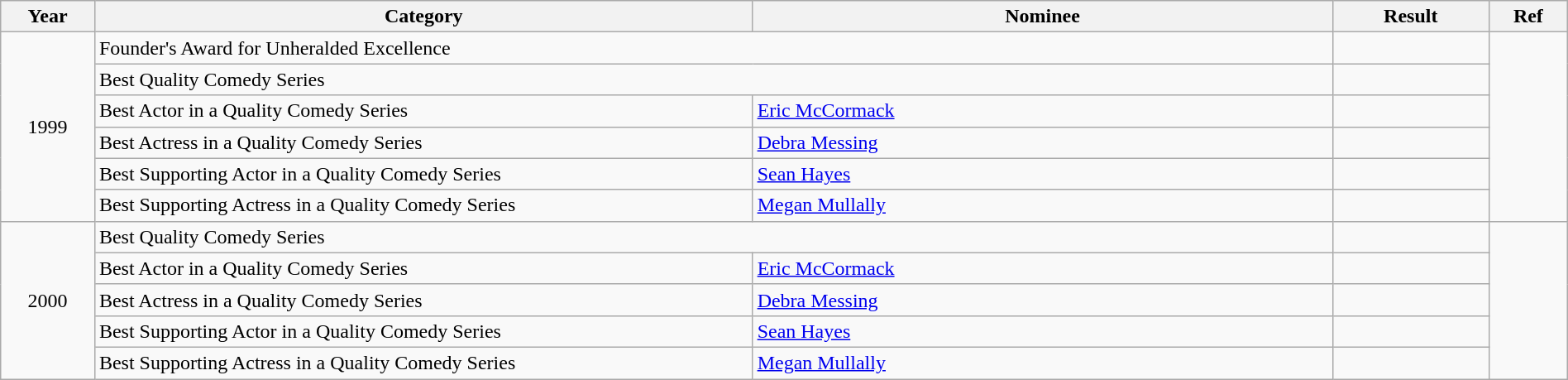<table class="wikitable" style="width:100%;">
<tr>
<th style="width:6%;">Year</th>
<th style="width:42%;">Category</th>
<th style="width:37%;">Nominee</th>
<th style="width:10%;">Result</th>
<th style="width:5%;">Ref</th>
</tr>
<tr>
<td rowspan="6" style="text-align:center;">1999</td>
<td colspan="2">Founder's Award for Unheralded Excellence</td>
<td></td>
<td rowspan="6" style="text-align:center;"></td>
</tr>
<tr>
<td colspan="2">Best Quality Comedy Series</td>
<td></td>
</tr>
<tr>
<td>Best Actor in a Quality Comedy Series</td>
<td><a href='#'>Eric McCormack</a></td>
<td></td>
</tr>
<tr>
<td>Best Actress in a Quality Comedy Series</td>
<td><a href='#'>Debra Messing</a></td>
<td></td>
</tr>
<tr>
<td>Best Supporting Actor in a Quality Comedy Series</td>
<td><a href='#'>Sean Hayes</a></td>
<td></td>
</tr>
<tr>
<td>Best Supporting Actress in a Quality Comedy Series</td>
<td><a href='#'>Megan Mullally</a></td>
<td></td>
</tr>
<tr>
<td rowspan="5" style="text-align:center;">2000</td>
<td colspan="2">Best Quality Comedy Series</td>
<td></td>
<td rowspan="5" style="text-align:center;"></td>
</tr>
<tr>
<td>Best Actor in a Quality Comedy Series</td>
<td><a href='#'>Eric McCormack</a></td>
<td></td>
</tr>
<tr>
<td>Best Actress in a Quality Comedy Series</td>
<td><a href='#'>Debra Messing</a></td>
<td></td>
</tr>
<tr>
<td>Best Supporting Actor in a Quality Comedy Series</td>
<td><a href='#'>Sean Hayes</a></td>
<td></td>
</tr>
<tr>
<td>Best Supporting Actress in a Quality Comedy Series</td>
<td><a href='#'>Megan Mullally</a></td>
<td></td>
</tr>
</table>
